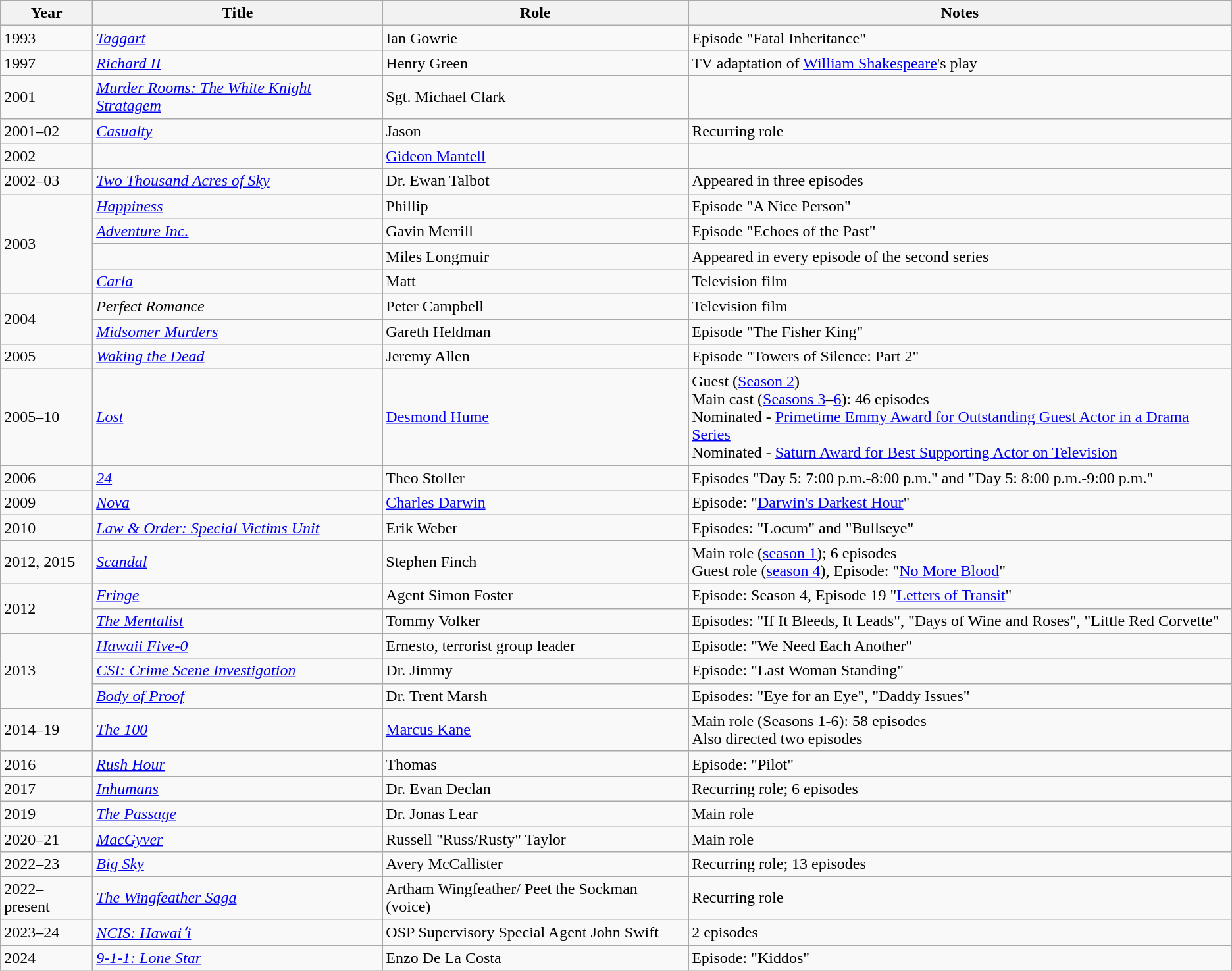<table class="wikitable sortable">
<tr>
<th>Year</th>
<th>Title</th>
<th>Role</th>
<th class=unsortable>Notes</th>
</tr>
<tr>
<td>1993</td>
<td><em><a href='#'>Taggart</a></em></td>
<td>Ian Gowrie</td>
<td>Episode "Fatal Inheritance"</td>
</tr>
<tr>
<td>1997</td>
<td><em><a href='#'>Richard II</a></em></td>
<td>Henry Green</td>
<td>TV adaptation of <a href='#'>William Shakespeare</a>'s play</td>
</tr>
<tr>
<td>2001</td>
<td><em><a href='#'>Murder Rooms: The White Knight Stratagem</a></em></td>
<td>Sgt. Michael Clark</td>
<td></td>
</tr>
<tr>
<td>2001–02</td>
<td><em><a href='#'>Casualty</a></em></td>
<td>Jason</td>
<td>Recurring role</td>
</tr>
<tr>
<td>2002</td>
<td><em></em></td>
<td><a href='#'>Gideon Mantell</a></td>
<td></td>
</tr>
<tr>
<td>2002–03</td>
<td><em><a href='#'>Two Thousand Acres of Sky</a></em></td>
<td>Dr. Ewan Talbot</td>
<td>Appeared in three episodes</td>
</tr>
<tr>
<td rowspan="4">2003</td>
<td><em><a href='#'>Happiness</a></em></td>
<td>Phillip</td>
<td>Episode "A Nice Person"</td>
</tr>
<tr>
<td><em><a href='#'>Adventure Inc.</a></em></td>
<td>Gavin Merrill</td>
<td>Episode "Echoes of the Past"</td>
</tr>
<tr>
<td><em></em></td>
<td>Miles Longmuir</td>
<td>Appeared in every episode of the second series</td>
</tr>
<tr>
<td><em><a href='#'>Carla</a></em></td>
<td>Matt</td>
<td>Television film</td>
</tr>
<tr>
<td rowspan="2">2004</td>
<td><em>Perfect Romance</em></td>
<td>Peter Campbell</td>
<td>Television film</td>
</tr>
<tr>
<td><em><a href='#'>Midsomer Murders</a></em></td>
<td>Gareth Heldman</td>
<td>Episode "The Fisher King"</td>
</tr>
<tr>
<td>2005</td>
<td><em><a href='#'>Waking the Dead</a></em></td>
<td>Jeremy Allen</td>
<td>Episode "Towers of Silence: Part 2"</td>
</tr>
<tr>
<td>2005–10</td>
<td><em><a href='#'>Lost</a></em></td>
<td><a href='#'>Desmond Hume</a></td>
<td>Guest (<a href='#'>Season 2</a>)<br>Main cast (<a href='#'>Seasons 3</a>–<a href='#'>6</a>): 46 episodes<br>Nominated - <a href='#'>Primetime Emmy Award for Outstanding Guest Actor in a Drama Series</a><br>Nominated - <a href='#'>Saturn Award for Best Supporting Actor on Television</a></td>
</tr>
<tr>
<td>2006</td>
<td><em><a href='#'>24</a></em></td>
<td>Theo Stoller</td>
<td>Episodes "Day 5: 7:00 p.m.-8:00 p.m." and "Day 5: 8:00 p.m.-9:00 p.m."</td>
</tr>
<tr>
<td>2009</td>
<td><em><a href='#'>Nova</a></em></td>
<td><a href='#'>Charles Darwin</a></td>
<td>Episode: "<a href='#'>Darwin's Darkest Hour</a>"</td>
</tr>
<tr>
<td>2010</td>
<td><em><a href='#'>Law & Order: Special Victims Unit</a></em></td>
<td>Erik Weber</td>
<td>Episodes: "Locum" and "Bullseye"</td>
</tr>
<tr>
<td>2012, 2015</td>
<td><em><a href='#'>Scandal</a></em></td>
<td>Stephen Finch</td>
<td>Main role (<a href='#'>season 1</a>); 6 episodes<br>Guest role (<a href='#'>season 4</a>), Episode: "<a href='#'>No More Blood</a>"</td>
</tr>
<tr>
<td rowspan="2">2012</td>
<td><em><a href='#'>Fringe</a></em></td>
<td>Agent Simon Foster</td>
<td>Episode: Season 4, Episode 19 "<a href='#'>Letters of Transit</a>"</td>
</tr>
<tr>
<td><em><a href='#'>The Mentalist</a></em></td>
<td>Tommy Volker</td>
<td>Episodes: "If It Bleeds, It Leads", "Days of Wine and Roses", "Little Red Corvette"</td>
</tr>
<tr>
<td rowspan="3">2013</td>
<td><em><a href='#'>Hawaii Five-0</a></em></td>
<td>Ernesto, terrorist group leader</td>
<td>Episode: "We Need Each Another"</td>
</tr>
<tr>
<td><em><a href='#'>CSI: Crime Scene Investigation</a></em></td>
<td>Dr. Jimmy</td>
<td>Episode: "Last Woman Standing"</td>
</tr>
<tr>
<td><em><a href='#'>Body of Proof</a></em></td>
<td>Dr. Trent Marsh</td>
<td>Episodes: "Eye for an Eye", "Daddy Issues"</td>
</tr>
<tr>
<td>2014–19</td>
<td><em><a href='#'>The 100</a></em></td>
<td><a href='#'>Marcus Kane</a></td>
<td>Main role (Seasons 1-6): 58 episodes <br>Also directed two episodes</td>
</tr>
<tr>
<td>2016</td>
<td><em><a href='#'>Rush Hour</a></em></td>
<td>Thomas</td>
<td>Episode: "Pilot"</td>
</tr>
<tr>
<td>2017</td>
<td><em><a href='#'>Inhumans</a></em></td>
<td>Dr. Evan Declan</td>
<td>Recurring role; 6 episodes</td>
</tr>
<tr>
<td>2019</td>
<td><em><a href='#'>The Passage</a></em></td>
<td>Dr. Jonas Lear</td>
<td>Main role</td>
</tr>
<tr>
<td>2020–21</td>
<td><em><a href='#'>MacGyver</a></em></td>
<td>Russell "Russ/Rusty" Taylor</td>
<td>Main role</td>
</tr>
<tr>
<td>2022–23</td>
<td><em><a href='#'>Big Sky</a></em></td>
<td>Avery McCallister</td>
<td>Recurring role; 13 episodes</td>
</tr>
<tr>
<td>2022–present</td>
<td><em><a href='#'>The Wingfeather Saga</a></em></td>
<td>Artham Wingfeather/ Peet the Sockman (voice)</td>
<td>Recurring role</td>
</tr>
<tr>
<td>2023–24</td>
<td><em><a href='#'>NCIS: Hawaiʻi</a></em></td>
<td>OSP Supervisory Special Agent John Swift</td>
<td>2 episodes</td>
</tr>
<tr>
<td>2024</td>
<td><em><a href='#'>9-1-1: Lone Star</a></em></td>
<td>Enzo De La Costa</td>
<td>Episode: "Kiddos"</td>
</tr>
</table>
